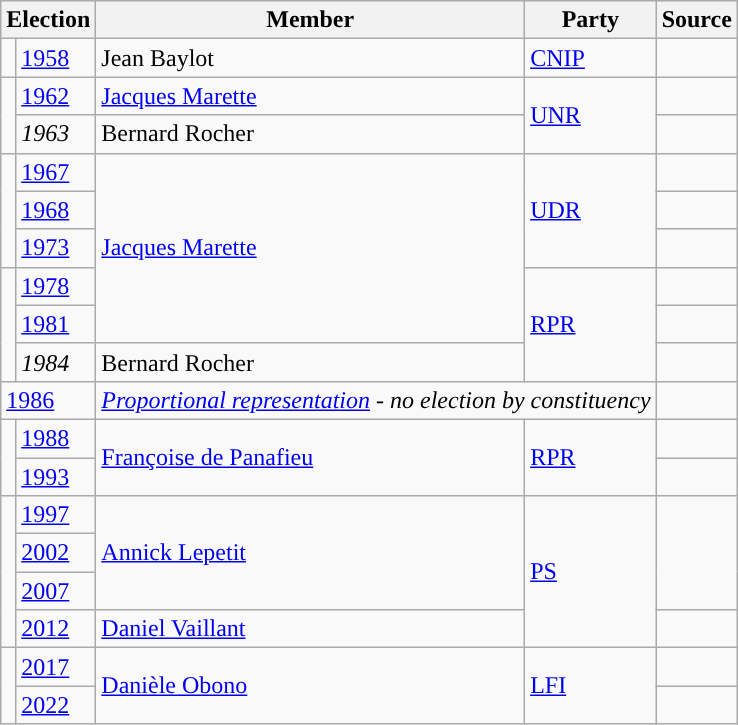<table class="wikitable">
<tr>
<th colspan="2">Election</th>
<th>Member</th>
<th>Party</th>
<th>Source</th>
</tr>
<tr>
<td style="color:inherit;background-color: "></td>
<td><a href='#'>1958</a></td>
<td>Jean Baylot</td>
<td><a href='#'>CNIP</a></td>
<td></td>
</tr>
<tr>
<td rowspan="2" style="color:inherit;background-color: "></td>
<td><a href='#'>1962</a></td>
<td><a href='#'>Jacques Marette</a></td>
<td rowspan="2"><a href='#'>UNR</a></td>
<td></td>
</tr>
<tr>
<td><em>1963</em></td>
<td>Bernard Rocher</td>
<td></td>
</tr>
<tr>
<td rowspan="3" style="color:inherit;background-color: "></td>
<td><a href='#'>1967</a></td>
<td rowspan="5"><a href='#'>Jacques Marette</a></td>
<td rowspan="3"><a href='#'>UDR</a></td>
<td></td>
</tr>
<tr>
<td><a href='#'>1968</a></td>
<td></td>
</tr>
<tr>
<td><a href='#'>1973</a></td>
<td></td>
</tr>
<tr>
<td rowspan="3" style="color:inherit;background-color: "></td>
<td><a href='#'>1978</a></td>
<td rowspan="3"><a href='#'>RPR</a></td>
<td></td>
</tr>
<tr>
<td><a href='#'>1981</a></td>
<td></td>
</tr>
<tr>
<td><em>1984</em></td>
<td>Bernard Rocher</td>
<td></td>
</tr>
<tr>
<td colspan="2"><a href='#'>1986</a></td>
<td colspan="2"><em><a href='#'>Proportional representation</a> - no election by constituency</em></td>
<td></td>
</tr>
<tr>
<td rowspan="2" style="color:inherit;background-color: "></td>
<td><a href='#'>1988</a></td>
<td rowspan="2"><a href='#'>Françoise de Panafieu</a></td>
<td rowspan="2"><a href='#'>RPR</a></td>
<td></td>
</tr>
<tr>
<td><a href='#'>1993</a></td>
<td></td>
</tr>
<tr>
<td rowspan="4" style="color:inherit;background-color: "></td>
<td><a href='#'>1997</a></td>
<td rowspan=3><a href='#'>Annick Lepetit</a></td>
<td rowspan=4><a href='#'>PS</a></td>
</tr>
<tr>
<td><a href='#'>2002</a></td>
</tr>
<tr>
<td><a href='#'>2007</a></td>
</tr>
<tr>
<td><a href='#'>2012</a></td>
<td><a href='#'>Daniel Vaillant</a></td>
<td></td>
</tr>
<tr>
<td rowspan="2" style="color:inherit;background:"></td>
<td><a href='#'>2017</a></td>
<td rowspan="2"><a href='#'>Danièle Obono</a></td>
<td rowspan="2"><a href='#'>LFI</a></td>
<td></td>
</tr>
<tr>
<td><a href='#'>2022</a></td>
<td></td>
</tr>
</table>
